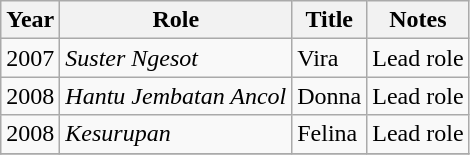<table class="wikitable">
<tr>
<th>Year</th>
<th>Role</th>
<th>Title</th>
<th>Notes</th>
</tr>
<tr>
<td>2007</td>
<td><em>Suster Ngesot</em></td>
<td>Vira</td>
<td>Lead role</td>
</tr>
<tr>
<td>2008</td>
<td><em>Hantu Jembatan Ancol</em></td>
<td>Donna</td>
<td>Lead role</td>
</tr>
<tr>
<td>2008</td>
<td><em>Kesurupan</em></td>
<td>Felina</td>
<td>Lead role</td>
</tr>
<tr>
</tr>
</table>
